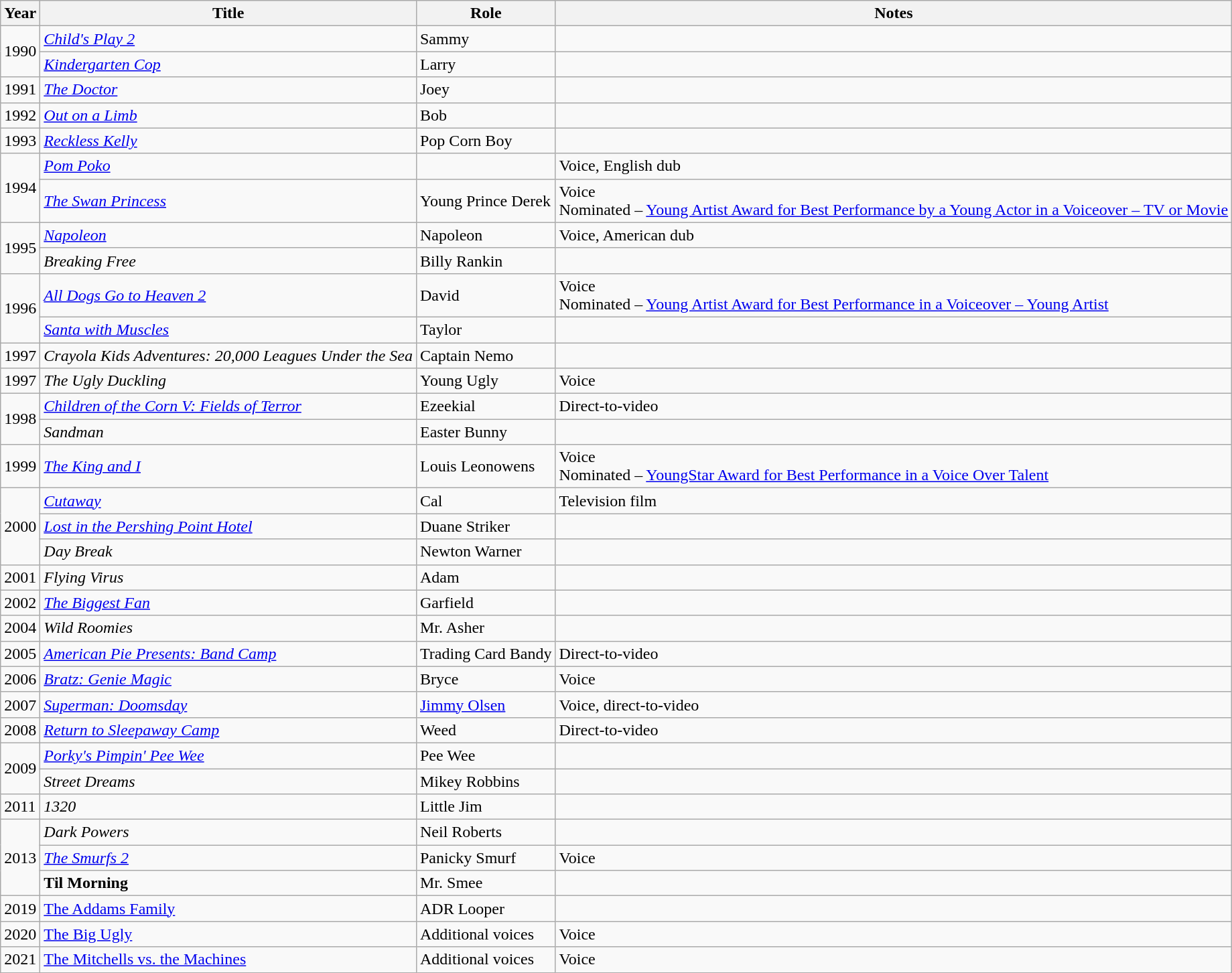<table class="wikitable sortable">
<tr>
<th>Year</th>
<th>Title</th>
<th>Role</th>
<th class="unsortable">Notes</th>
</tr>
<tr>
<td rowspan="2">1990</td>
<td><em><a href='#'>Child's Play 2</a></em></td>
<td>Sammy</td>
<td></td>
</tr>
<tr>
<td><em><a href='#'>Kindergarten Cop</a></em></td>
<td>Larry</td>
<td></td>
</tr>
<tr>
<td>1991</td>
<td><em><a href='#'>The Doctor</a></em></td>
<td>Joey</td>
<td></td>
</tr>
<tr>
<td>1992</td>
<td><em><a href='#'>Out on a Limb</a></em></td>
<td>Bob</td>
<td></td>
</tr>
<tr>
<td>1993</td>
<td><em><a href='#'>Reckless Kelly</a></em></td>
<td>Pop Corn Boy</td>
<td></td>
</tr>
<tr>
<td rowspan="2">1994</td>
<td><em><a href='#'>Pom Poko</a></em></td>
<td></td>
<td>Voice, English dub</td>
</tr>
<tr>
<td><em><a href='#'>The Swan Princess</a></em></td>
<td>Young Prince Derek</td>
<td>Voice<br>Nominated – <a href='#'>Young Artist Award for Best Performance by a Young Actor in a Voiceover – TV or Movie</a></td>
</tr>
<tr>
<td rowspan="2">1995</td>
<td><em><a href='#'>Napoleon</a></em></td>
<td>Napoleon</td>
<td>Voice, American dub</td>
</tr>
<tr>
<td><em>Breaking Free</em></td>
<td>Billy Rankin</td>
<td></td>
</tr>
<tr>
<td rowspan="2">1996</td>
<td><em><a href='#'>All Dogs Go to Heaven 2</a></em></td>
<td>David</td>
<td>Voice<br>Nominated – <a href='#'>Young Artist Award for Best Performance in a Voiceover – Young Artist</a></td>
</tr>
<tr>
<td><em><a href='#'>Santa with Muscles</a></em></td>
<td>Taylor</td>
<td></td>
</tr>
<tr>
<td>1997</td>
<td><em>Crayola Kids Adventures: 20,000 Leagues Under the Sea</em></td>
<td>Captain Nemo</td>
<td></td>
</tr>
<tr>
<td>1997</td>
<td><em>The Ugly Duckling</em></td>
<td>Young Ugly</td>
<td>Voice</td>
</tr>
<tr>
<td rowspan="2">1998</td>
<td><em><a href='#'>Children of the Corn V: Fields of Terror</a></em></td>
<td>Ezeekial</td>
<td>Direct-to-video</td>
</tr>
<tr>
<td><em>Sandman</em></td>
<td>Easter Bunny</td>
<td></td>
</tr>
<tr>
<td>1999</td>
<td><em><a href='#'>The King and I</a></em></td>
<td>Louis Leonowens</td>
<td>Voice<br>Nominated – <a href='#'>YoungStar Award for Best Performance in a Voice Over Talent</a></td>
</tr>
<tr>
<td rowspan="3">2000</td>
<td><em><a href='#'>Cutaway</a></em></td>
<td>Cal</td>
<td>Television film</td>
</tr>
<tr>
<td><em><a href='#'>Lost in the Pershing Point Hotel</a></em></td>
<td>Duane Striker</td>
<td></td>
</tr>
<tr>
<td><em>Day Break</em></td>
<td>Newton Warner</td>
<td></td>
</tr>
<tr>
<td>2001</td>
<td><em>Flying Virus</em></td>
<td>Adam</td>
<td></td>
</tr>
<tr>
<td>2002</td>
<td><em><a href='#'>The Biggest Fan</a></em></td>
<td>Garfield</td>
<td></td>
</tr>
<tr>
<td>2004</td>
<td><em>Wild Roomies</em></td>
<td>Mr. Asher</td>
<td></td>
</tr>
<tr>
<td>2005</td>
<td><em><a href='#'>American Pie Presents: Band Camp</a></em></td>
<td>Trading Card Bandy</td>
<td>Direct-to-video</td>
</tr>
<tr>
<td>2006</td>
<td><em><a href='#'>Bratz: Genie Magic</a></em></td>
<td>Bryce</td>
<td>Voice</td>
</tr>
<tr>
<td>2007</td>
<td><em><a href='#'>Superman: Doomsday</a></em></td>
<td><a href='#'>Jimmy Olsen</a></td>
<td>Voice, direct-to-video</td>
</tr>
<tr>
<td>2008</td>
<td><em><a href='#'>Return to Sleepaway Camp</a></em></td>
<td>Weed</td>
<td>Direct-to-video</td>
</tr>
<tr>
<td rowspan="2">2009</td>
<td><em><a href='#'>Porky's Pimpin' Pee Wee</a></em></td>
<td>Pee Wee</td>
<td></td>
</tr>
<tr>
<td><em>Street Dreams</em></td>
<td>Mikey Robbins</td>
<td></td>
</tr>
<tr>
<td>2011</td>
<td><em>1320</em></td>
<td>Little Jim</td>
<td></td>
</tr>
<tr>
<td rowspan="3">2013</td>
<td><em>Dark Powers</em></td>
<td>Neil Roberts</td>
<td></td>
</tr>
<tr>
<td><em><a href='#'>The Smurfs 2</a></em></td>
<td>Panicky Smurf</td>
<td>Voice</td>
</tr>
<tr>
<td><strong>Til Morning<em></td>
<td>Mr. Smee</td>
<td></td>
</tr>
<tr>
<td>2019</td>
<td></em><a href='#'>The Addams Family</a><em></td>
<td>ADR Looper</td>
<td></td>
</tr>
<tr>
<td>2020</td>
<td></em><a href='#'>The Big Ugly</a><em></td>
<td>Additional voices</td>
<td>Voice</td>
</tr>
<tr>
<td>2021</td>
<td></em><a href='#'>The Mitchells vs. the Machines</a><em></td>
<td>Additional voices</td>
<td>Voice</td>
</tr>
</table>
